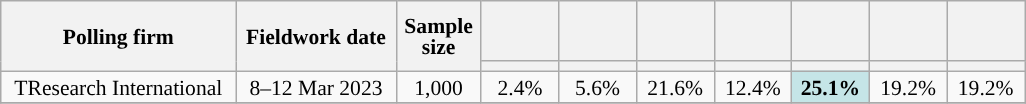<table class="wikitable" style="text-align:center;font-size:90%;line-height:14px;">
<tr style="height:40px;">
<th style="width:150px;" rowspan="2">Polling firm</th>
<th style="width:100px;" rowspan="2">Fieldwork date</th>
<th style="width:50px;" rowspan="2">Sample size</th>
<th class="unsortable" style="width:45px;"></th>
<th class="unsortable" style="width:45px;"></th>
<th class="unsortable" style="width:45px;"></th>
<th class="unsortable" style="width:45px;"></th>
<th class="unsortable" style="width:45px;"></th>
<th class="unsortable" style="width:45px;"></th>
<th class="unsortable" style="width:45px;"></th>
</tr>
<tr>
<th style="background:"></th>
<th style="background:"></th>
<th style="background:"></th>
<th style="background:"></th>
<th style="background:"></th>
<th style="background:"></th>
<th style="background:"></th>
</tr>
<tr>
<td>TResearch International</td>
<td>8–12 Mar 2023</td>
<td>1,000</td>
<td>2.4%</td>
<td>5.6%</td>
<td>21.6%</td>
<td>12.4%</td>
<td style="background:#c5e5e7;"><strong>25.1%</strong></td>
<td>19.2%</td>
<td>19.2%</td>
</tr>
<tr>
</tr>
</table>
